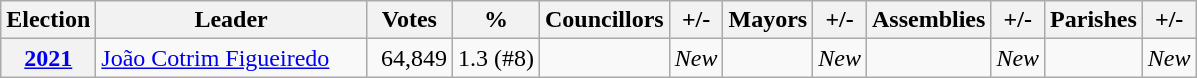<table class="wikitable" style="text-align:right;">
<tr>
<th>Election</th>
<th width="173px">Leader</th>
<th width="50px">Votes</th>
<th>%</th>
<th>Councillors</th>
<th>+/-</th>
<th>Mayors</th>
<th>+/-</th>
<th>Assemblies</th>
<th>+/-</th>
<th>Parishes</th>
<th>+/-</th>
</tr>
<tr>
<th><a href='#'>2021</a></th>
<td align=left><a href='#'>João Cotrim Figueiredo</a></td>
<td>64,849</td>
<td>1.3 (#8)</td>
<td></td>
<td><em>New</em></td>
<td></td>
<td><em>New</em></td>
<td></td>
<td><em>New</em></td>
<td></td>
<td><em>New</em></td>
</tr>
</table>
